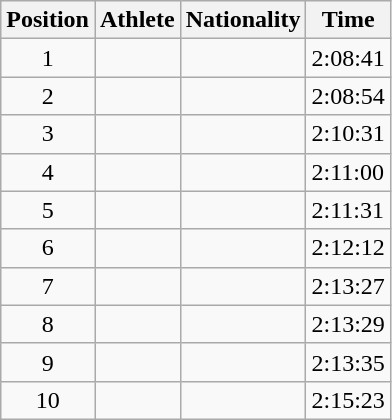<table class="wikitable sortable">
<tr>
<th scope="col">Position</th>
<th scope="col">Athlete</th>
<th scope="col">Nationality</th>
<th scope="col">Time</th>
</tr>
<tr>
<td !scope=row align=center>1</td>
<td></td>
<td></td>
<td>2:08:41</td>
</tr>
<tr>
<td !scope=row align=center>2</td>
<td></td>
<td></td>
<td>2:08:54</td>
</tr>
<tr>
<td !scope=row align=center>3</td>
<td></td>
<td></td>
<td>2:10:31</td>
</tr>
<tr>
<td !scope=row align=center>4</td>
<td></td>
<td></td>
<td>2:11:00</td>
</tr>
<tr>
<td !scope=row align=center>5</td>
<td></td>
<td></td>
<td>2:11:31</td>
</tr>
<tr>
<td !scope=row align=center>6</td>
<td></td>
<td></td>
<td>2:12:12</td>
</tr>
<tr>
<td !scope=row align=center>7</td>
<td></td>
<td></td>
<td>2:13:27</td>
</tr>
<tr>
<td !scope=row align=center>8</td>
<td></td>
<td></td>
<td>2:13:29</td>
</tr>
<tr>
<td !scope=row align=center>9</td>
<td></td>
<td></td>
<td>2:13:35</td>
</tr>
<tr>
<td !scope=row align=center>10</td>
<td></td>
<td></td>
<td>2:15:23</td>
</tr>
</table>
